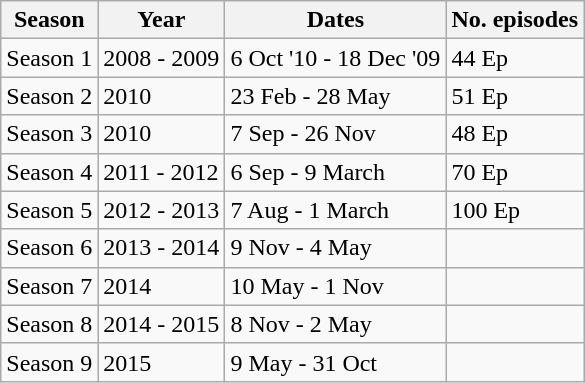<table class="wikitable">
<tr>
<th>Season</th>
<th>Year</th>
<th>Dates</th>
<th>No. episodes</th>
</tr>
<tr>
<td>Season 1</td>
<td>2008 - 2009</td>
<td>6 Oct '10 - 18 Dec '09</td>
<td>44 Ep</td>
</tr>
<tr>
<td>Season 2</td>
<td>2010</td>
<td>23 Feb - 28 May</td>
<td>51 Ep</td>
</tr>
<tr>
<td>Season 3</td>
<td>2010</td>
<td>7 Sep - 26 Nov</td>
<td>48 Ep</td>
</tr>
<tr>
<td>Season 4</td>
<td>2011 - 2012</td>
<td>6 Sep - 9 March</td>
<td>70 Ep</td>
</tr>
<tr>
<td>Season 5</td>
<td>2012 - 2013</td>
<td>7 Aug - 1 March</td>
<td>100 Ep</td>
</tr>
<tr>
<td>Season 6</td>
<td>2013 - 2014</td>
<td>9 Nov - 4 May</td>
<td></td>
</tr>
<tr>
<td>Season 7</td>
<td>2014</td>
<td>10 May - 1 Nov</td>
<td></td>
</tr>
<tr>
<td>Season 8</td>
<td>2014 - 2015</td>
<td>8 Nov - 2 May</td>
<td></td>
</tr>
<tr>
<td>Season 9</td>
<td>2015</td>
<td>9 May - 31 Oct</td>
<td></td>
</tr>
</table>
